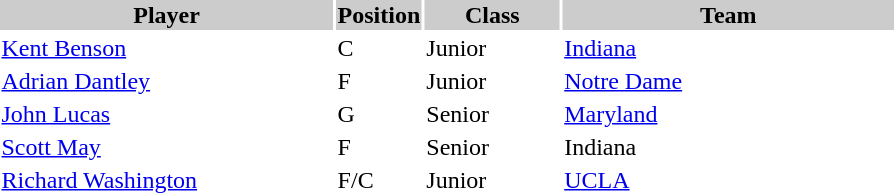<table style="width:600px" "border:'1' 'solid' 'gray'">
<tr>
<th style="background:#CCCCCC;width:40%">Player</th>
<th style="background:#CCCCCC;width:4%">Position</th>
<th style="background:#CCCCCC;width:16%">Class</th>
<th style="background:#CCCCCC;width:40%">Team</th>
</tr>
<tr>
<td><a href='#'>Kent Benson</a></td>
<td>C</td>
<td>Junior</td>
<td><a href='#'>Indiana</a></td>
</tr>
<tr>
<td><a href='#'>Adrian Dantley</a></td>
<td>F</td>
<td>Junior</td>
<td><a href='#'>Notre Dame</a></td>
</tr>
<tr>
<td><a href='#'>John Lucas</a></td>
<td>G</td>
<td>Senior</td>
<td><a href='#'>Maryland</a></td>
</tr>
<tr>
<td><a href='#'>Scott May</a></td>
<td>F</td>
<td>Senior</td>
<td>Indiana</td>
</tr>
<tr>
<td><a href='#'>Richard Washington</a></td>
<td>F/C</td>
<td>Junior</td>
<td><a href='#'>UCLA</a></td>
</tr>
</table>
